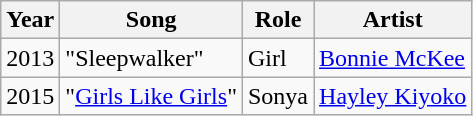<table class="wikitable sortable">
<tr>
<th>Year</th>
<th>Song</th>
<th>Role</th>
<th>Artist</th>
</tr>
<tr>
<td>2013</td>
<td>"Sleepwalker"</td>
<td>Girl</td>
<td><a href='#'>Bonnie McKee</a></td>
</tr>
<tr>
<td>2015</td>
<td>"<a href='#'>Girls Like Girls</a>"</td>
<td>Sonya</td>
<td><a href='#'>Hayley Kiyoko</a></td>
</tr>
</table>
